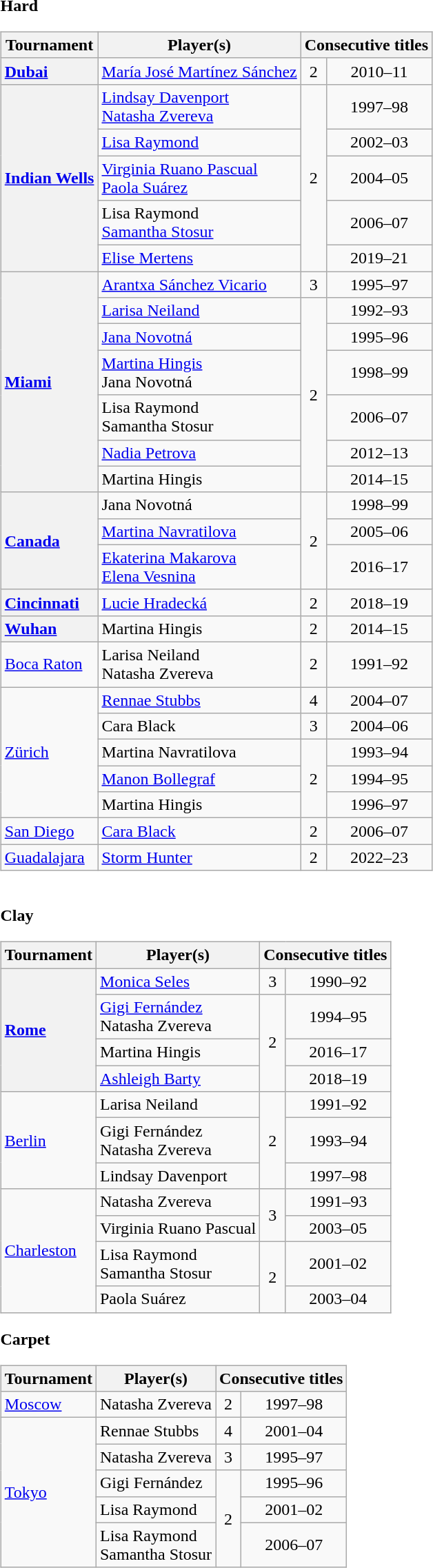<table>
<tr style="vertical-align:top">
<td><br><strong>Hard</strong><table class="wikitable nowrap" style="text-align:center">
<tr>
<th scope="col">Tournament</th>
<th scope="col">Player(s)</th>
<th scope="col" colspan="2">Consecutive titles</th>
</tr>
<tr>
<th scope="row" style="text-align:left"><a href='#'>Dubai</a></th>
<td style="text-align:left"> <a href='#'>María José Martínez Sánchez</a></td>
<td>2</td>
<td>2010–11</td>
</tr>
<tr>
<th scope="row" rowspan="5" style="text-align:left"><a href='#'>Indian Wells</a></th>
<td style="text-align:left"> <a href='#'>Lindsay Davenport</a> <br>  <a href='#'>Natasha Zvereva</a></td>
<td rowspan="5">2</td>
<td>1997–98</td>
</tr>
<tr>
<td style="text-align:left"> <a href='#'>Lisa Raymond</a></td>
<td>2002–03</td>
</tr>
<tr>
<td style="text-align:left"> <a href='#'>Virginia Ruano Pascual</a> <br>  <a href='#'>Paola Suárez</a></td>
<td>2004–05</td>
</tr>
<tr>
<td style="text-align:left"> Lisa Raymond  <br>  <a href='#'>Samantha Stosur</a></td>
<td>2006–07</td>
</tr>
<tr>
<td style="text-align:left"> <a href='#'>Elise Mertens</a></td>
<td>2019–21</td>
</tr>
<tr>
<th scope="row" rowspan="7" style="text-align:left"><a href='#'>Miami</a></th>
<td style="text-align:left"> <a href='#'>Arantxa Sánchez Vicario</a></td>
<td>3</td>
<td>1995–97</td>
</tr>
<tr>
<td style="text-align:left"> <a href='#'>Larisa Neiland</a></td>
<td rowspan="6">2</td>
<td>1992–93</td>
</tr>
<tr>
<td style="text-align:left"> <a href='#'>Jana Novotná</a></td>
<td>1995–96</td>
</tr>
<tr>
<td style="text-align:left"> <a href='#'>Martina Hingis</a> <br>  Jana Novotná </td>
<td>1998–99</td>
</tr>
<tr>
<td style="text-align:left"> Lisa Raymond <br>  Samantha Stosur</td>
<td>2006–07</td>
</tr>
<tr>
<td style="text-align:left"> <a href='#'>Nadia Petrova</a></td>
<td>2012–13</td>
</tr>
<tr>
<td style="text-align:left"> Martina Hingis </td>
<td>2014–15</td>
</tr>
<tr>
<th scope="row" rowspan="3" style="text-align:left"><a href='#'>Canada</a></th>
<td style="text-align:left"> Jana Novotná</td>
<td rowspan="3">2</td>
<td>1998–99</td>
</tr>
<tr>
<td style="text-align:left"> <a href='#'>Martina Navratilova</a></td>
<td>2005–06</td>
</tr>
<tr>
<td style="text-align:left"> <a href='#'>Ekaterina Makarova</a> <br>  <a href='#'>Elena Vesnina</a></td>
<td>2016–17</td>
</tr>
<tr>
<th scope="row" style="text-align:left"><a href='#'>Cincinnati</a></th>
<td style="text-align:left"> <a href='#'>Lucie Hradecká</a></td>
<td>2</td>
<td>2018–19</td>
</tr>
<tr>
<th scope="row" style="text-align:left"><a href='#'>Wuhan</a></th>
<td style="text-align:left"> Martina Hingis</td>
<td>2</td>
<td>2014–15</td>
</tr>
<tr>
<td style="text-align:left"><a href='#'>Boca Raton</a></td>
<td style="text-align:left"> Larisa Neiland <br>  Natasha Zvereva</td>
<td>2</td>
<td>1991–92</td>
</tr>
<tr>
<td rowspan="5" style="text-align:left"><a href='#'>Zürich</a></td>
<td style="text-align:left"> <a href='#'>Rennae Stubbs</a></td>
<td>4</td>
<td>2004–07</td>
</tr>
<tr>
<td style="text-align:left"> Cara Black</td>
<td>3</td>
<td>2004–06</td>
</tr>
<tr>
<td style="text-align:left"> Martina Navratilova</td>
<td rowspan="3">2</td>
<td>1993–94</td>
</tr>
<tr>
<td style="text-align:left"> <a href='#'>Manon Bollegraf</a></td>
<td>1994–95</td>
</tr>
<tr>
<td style="text-align:left"> Martina Hingis</td>
<td>1996–97</td>
</tr>
<tr>
<td style="text-align:left"><a href='#'>San Diego</a></td>
<td style="text-align:left"> <a href='#'>Cara Black</a></td>
<td>2</td>
<td>2006–07</td>
</tr>
<tr>
<td style="text-align:left"><a href='#'>Guadalajara</a></td>
<td style="text-align:left"> <a href='#'>Storm Hunter</a></td>
<td>2</td>
<td>2022–23</td>
</tr>
</table>

<br><strong>Clay</strong><table class="wikitable nowrap" style="text-align:center">
<tr>
<th scope="col">Tournament</th>
<th scope="col">Player(s)</th>
<th scope="col" colspan="2">Consecutive titles</th>
</tr>
<tr>
<th scope="row" rowspan="4" style="text-align:left"><a href='#'>Rome</a></th>
<td style="text-align:left"> <a href='#'>Monica Seles</a></td>
<td>3</td>
<td>1990–92</td>
</tr>
<tr>
<td style="text-align:left"> <a href='#'>Gigi Fernández</a> <br>  Natasha Zvereva</td>
<td rowspan="3">2</td>
<td>1994–95</td>
</tr>
<tr>
<td style="text-align:left"> Martina Hingis</td>
<td>2016–17</td>
</tr>
<tr>
<td style="text-align:left"> <a href='#'>Ashleigh Barty</a></td>
<td>2018–19</td>
</tr>
<tr>
<td rowspan="3" style="text-align:left"><a href='#'>Berlin</a></td>
<td style="text-align:left"> Larisa Neiland</td>
<td rowspan="3">2</td>
<td>1991–92</td>
</tr>
<tr>
<td style="text-align:left"> Gigi Fernández <br>  Natasha Zvereva</td>
<td>1993–94</td>
</tr>
<tr>
<td style="text-align:left"> Lindsay Davenport</td>
<td>1997–98</td>
</tr>
<tr>
<td rowspan="4" style="text-align:left"><a href='#'>Charleston</a></td>
<td style="text-align:left"> Natasha Zvereva</td>
<td rowspan="2">3</td>
<td>1991–93</td>
</tr>
<tr>
<td style="text-align:left"> Virginia Ruano Pascual</td>
<td>2003–05</td>
</tr>
<tr>
<td style="text-align:left"> Lisa Raymond <br>  Samantha Stosur</td>
<td rowspan="2">2</td>
<td>2001–02</td>
</tr>
<tr>
<td style="text-align:left"> Paola Suárez</td>
<td>2003–04</td>
</tr>
</table>
<strong>Carpet</strong><table class="wikitable nowrap" style="text-align:center">
<tr>
<th scope="col">Tournament</th>
<th scope="col">Player(s)</th>
<th scope="col" colspan="2">Consecutive titles</th>
</tr>
<tr>
<td style="text-align:left"><a href='#'>Moscow</a></td>
<td style="text-align:left"> Natasha Zvereva</td>
<td>2</td>
<td>1997–98</td>
</tr>
<tr>
<td rowspan="5" style="text-align:left"><a href='#'>Tokyo</a></td>
<td style="text-align:left"> Rennae Stubbs</td>
<td>4</td>
<td>2001–04</td>
</tr>
<tr>
<td style="text-align:left"> Natasha Zvereva</td>
<td>3</td>
<td>1995–97</td>
</tr>
<tr>
<td style="text-align:left"> Gigi Fernández</td>
<td rowspan="3">2</td>
<td>1995–96</td>
</tr>
<tr>
<td style="text-align:left"> Lisa Raymond</td>
<td>2001–02</td>
</tr>
<tr>
<td style="text-align:left"> Lisa Raymond  <br>  Samantha Stosur</td>
<td>2006–07</td>
</tr>
</table>
</td>
</tr>
</table>
